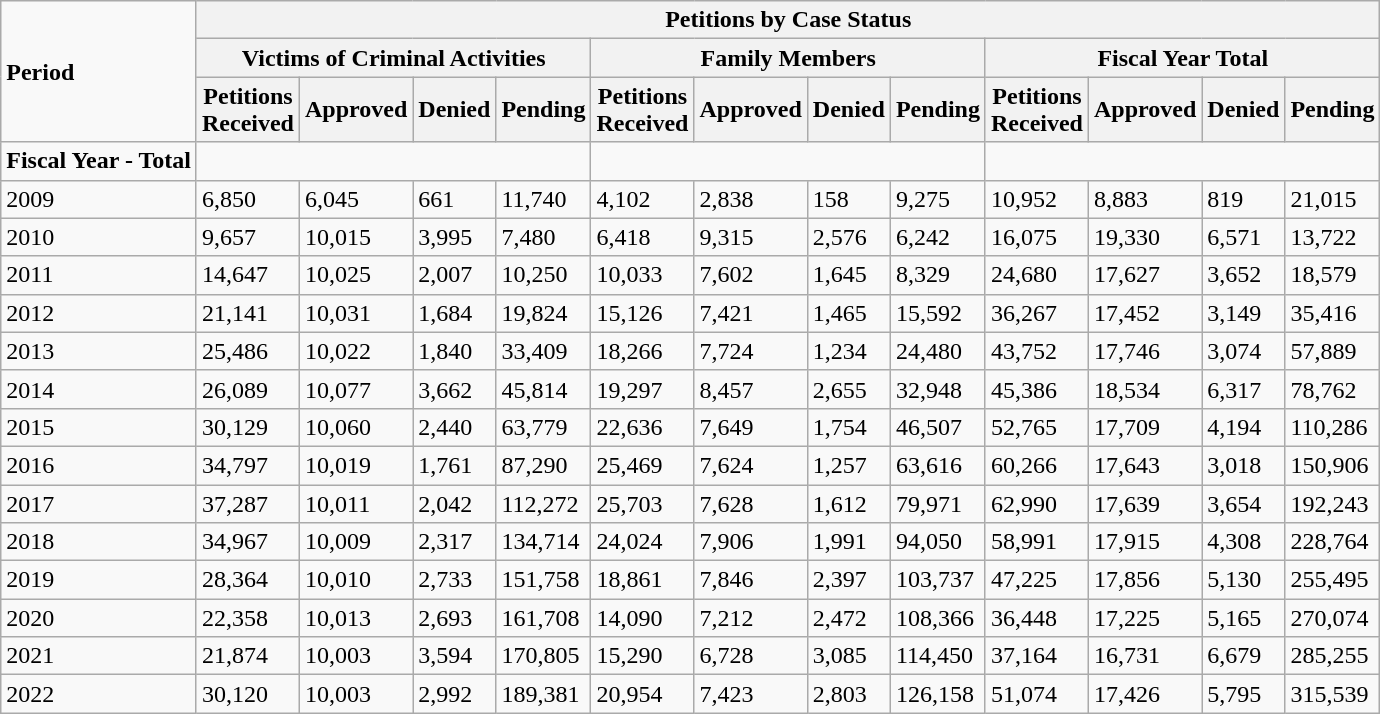<table class="wikitable">
<tr>
<td rowspan="3"><strong>Period</strong></td>
<th colspan="12">Petitions by Case Status</th>
</tr>
<tr>
<th colspan="4">Victims of Criminal Activities</th>
<th colspan="4">Family Members</th>
<th colspan="4">Fiscal Year Total</th>
</tr>
<tr>
<th><strong>Petitions</strong><br><strong>Received</strong></th>
<th><strong>Approved</strong></th>
<th><strong>Denied</strong></th>
<th><strong>Pending</strong></th>
<th><strong>Petitions</strong><br><strong>Received</strong></th>
<th><strong>Approved</strong></th>
<th><strong>Denied</strong></th>
<th><strong>Pending</strong></th>
<th><strong>Petitions</strong><br><strong>Received</strong></th>
<th><strong>Approved</strong></th>
<th><strong>Denied</strong></th>
<th><strong>Pending</strong></th>
</tr>
<tr>
<td><strong>Fiscal Year - Total</strong></td>
<td colspan="4"></td>
<td colspan="4"></td>
<td colspan="4"></td>
</tr>
<tr>
<td>2009</td>
<td>6,850</td>
<td>6,045</td>
<td>661</td>
<td>11,740</td>
<td>4,102</td>
<td>2,838</td>
<td>158</td>
<td>9,275</td>
<td>10,952</td>
<td>8,883</td>
<td>819</td>
<td>21,015</td>
</tr>
<tr>
<td>2010</td>
<td>9,657</td>
<td>10,015</td>
<td>3,995</td>
<td>7,480</td>
<td>6,418</td>
<td>9,315</td>
<td>2,576</td>
<td>6,242</td>
<td>16,075</td>
<td>19,330</td>
<td>6,571</td>
<td>13,722</td>
</tr>
<tr>
<td>2011</td>
<td>14,647</td>
<td>10,025</td>
<td>2,007</td>
<td>10,250</td>
<td>10,033</td>
<td>7,602</td>
<td>1,645</td>
<td>8,329</td>
<td>24,680</td>
<td>17,627</td>
<td>3,652</td>
<td>18,579</td>
</tr>
<tr>
<td>2012</td>
<td>21,141</td>
<td>10,031</td>
<td>1,684</td>
<td>19,824</td>
<td>15,126</td>
<td>7,421</td>
<td>1,465</td>
<td>15,592</td>
<td>36,267</td>
<td>17,452</td>
<td>3,149</td>
<td>35,416</td>
</tr>
<tr>
<td>2013</td>
<td>25,486</td>
<td>10,022</td>
<td>1,840</td>
<td>33,409</td>
<td>18,266</td>
<td>7,724</td>
<td>1,234</td>
<td>24,480</td>
<td>43,752</td>
<td>17,746</td>
<td>3,074</td>
<td>57,889</td>
</tr>
<tr>
<td>2014</td>
<td>26,089</td>
<td>10,077</td>
<td>3,662</td>
<td>45,814</td>
<td>19,297</td>
<td>8,457</td>
<td>2,655</td>
<td>32,948</td>
<td>45,386</td>
<td>18,534</td>
<td>6,317</td>
<td>78,762</td>
</tr>
<tr>
<td>2015</td>
<td>30,129</td>
<td>10,060</td>
<td>2,440</td>
<td>63,779</td>
<td>22,636</td>
<td>7,649</td>
<td>1,754</td>
<td>46,507</td>
<td>52,765</td>
<td>17,709</td>
<td>4,194</td>
<td>110,286</td>
</tr>
<tr>
<td>2016</td>
<td>34,797</td>
<td>10,019</td>
<td>1,761</td>
<td>87,290</td>
<td>25,469</td>
<td>7,624</td>
<td>1,257</td>
<td>63,616</td>
<td>60,266</td>
<td>17,643</td>
<td>3,018</td>
<td>150,906</td>
</tr>
<tr>
<td>2017</td>
<td>37,287</td>
<td>10,011</td>
<td>2,042</td>
<td>112,272</td>
<td>25,703</td>
<td>7,628</td>
<td>1,612</td>
<td>79,971</td>
<td>62,990</td>
<td>17,639</td>
<td>3,654</td>
<td>192,243</td>
</tr>
<tr>
<td>2018</td>
<td>34,967</td>
<td>10,009</td>
<td>2,317</td>
<td>134,714</td>
<td>24,024</td>
<td>7,906</td>
<td>1,991</td>
<td>94,050</td>
<td>58,991</td>
<td>17,915</td>
<td>4,308</td>
<td>228,764</td>
</tr>
<tr>
<td>2019</td>
<td>28,364</td>
<td>10,010</td>
<td>2,733</td>
<td>151,758</td>
<td>18,861</td>
<td>7,846</td>
<td>2,397</td>
<td>103,737</td>
<td>47,225</td>
<td>17,856</td>
<td>5,130</td>
<td>255,495</td>
</tr>
<tr>
<td>2020</td>
<td>22,358</td>
<td>10,013</td>
<td>2,693</td>
<td>161,708</td>
<td>14,090</td>
<td>7,212</td>
<td>2,472</td>
<td>108,366</td>
<td>36,448</td>
<td>17,225</td>
<td>5,165</td>
<td>270,074</td>
</tr>
<tr>
<td>2021</td>
<td>21,874</td>
<td>10,003</td>
<td>3,594</td>
<td>170,805</td>
<td>15,290</td>
<td>6,728</td>
<td>3,085</td>
<td>114,450</td>
<td>37,164</td>
<td>16,731</td>
<td>6,679</td>
<td>285,255</td>
</tr>
<tr>
<td>2022</td>
<td>30,120</td>
<td>10,003</td>
<td>2,992</td>
<td>189,381</td>
<td>20,954</td>
<td>7,423</td>
<td>2,803</td>
<td>126,158</td>
<td>51,074</td>
<td>17,426</td>
<td>5,795</td>
<td>315,539</td>
</tr>
</table>
